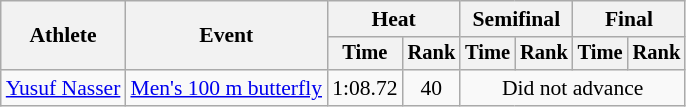<table class=wikitable style="font-size:90%">
<tr>
<th rowspan="2">Athlete</th>
<th rowspan="2">Event</th>
<th colspan="2">Heat</th>
<th colspan="2">Semifinal</th>
<th colspan="2">Final</th>
</tr>
<tr style="font-size:95%">
<th>Time</th>
<th>Rank</th>
<th>Time</th>
<th>Rank</th>
<th>Time</th>
<th>Rank</th>
</tr>
<tr align=center>
<td align=left><a href='#'>Yusuf Nasser</a></td>
<td align=left><a href='#'>Men's 100 m butterfly</a></td>
<td>1:08.72</td>
<td>40</td>
<td Colspan=4>Did not advance</td>
</tr>
</table>
